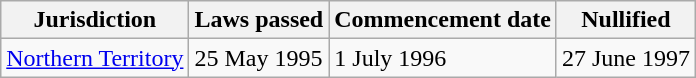<table class="wikitable sortable">
<tr>
<th>Jurisdiction</th>
<th data-sort-type="date">Laws passed</th>
<th data-sort-type="date">Commencement date</th>
<th data-sort-type="date">Nullified</th>
</tr>
<tr>
<td><a href='#'>Northern Territory</a></td>
<td>25 May 1995</td>
<td>1 July 1996</td>
<td>27 June 1997</td>
</tr>
</table>
